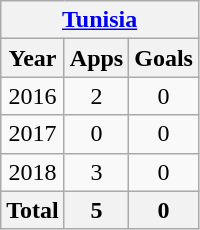<table class="wikitable" style="text-align:center">
<tr>
<th colspan="3"><a href='#'>Tunisia</a></th>
</tr>
<tr>
<th>Year</th>
<th>Apps</th>
<th>Goals</th>
</tr>
<tr>
<td>2016</td>
<td>2</td>
<td>0</td>
</tr>
<tr>
<td>2017</td>
<td>0</td>
<td>0</td>
</tr>
<tr>
<td>2018</td>
<td>3</td>
<td>0</td>
</tr>
<tr>
<th>Total</th>
<th>5</th>
<th>0</th>
</tr>
</table>
